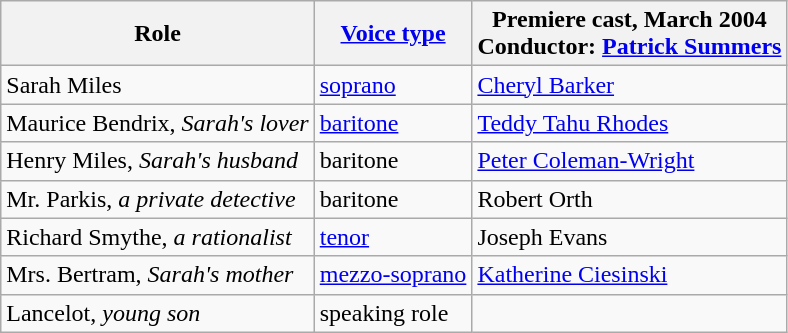<table class=wikitable>
<tr>
<th>Role</th>
<th><a href='#'>Voice type</a></th>
<th>Premiere cast, March 2004<br>Conductor: <a href='#'>Patrick Summers</a></th>
</tr>
<tr>
<td>Sarah Miles</td>
<td><a href='#'>soprano</a></td>
<td><a href='#'>Cheryl Barker</a></td>
</tr>
<tr>
<td>Maurice Bendrix, <em>Sarah's lover</em></td>
<td><a href='#'>baritone</a></td>
<td><a href='#'>Teddy Tahu Rhodes</a></td>
</tr>
<tr>
<td>Henry Miles, <em>Sarah's husband</em></td>
<td>baritone</td>
<td><a href='#'>Peter Coleman-Wright</a></td>
</tr>
<tr>
<td>Mr. Parkis, <em>a private detective</em></td>
<td>baritone</td>
<td>Robert Orth</td>
</tr>
<tr>
<td>Richard Smythe, <em>a rationalist</em></td>
<td><a href='#'>tenor</a></td>
<td>Joseph Evans</td>
</tr>
<tr>
<td>Mrs. Bertram, <em>Sarah's mother</em></td>
<td><a href='#'>mezzo-soprano</a></td>
<td><a href='#'>Katherine Ciesinski</a></td>
</tr>
<tr>
<td>Lancelot, <em>young son</em></td>
<td>speaking role</td>
<td> </td>
</tr>
</table>
